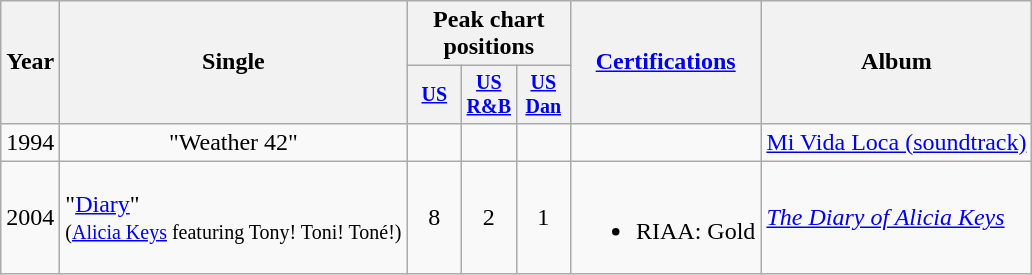<table class="wikitable" style="text-align:center;">
<tr>
<th rowspan="2">Year</th>
<th rowspan="2">Single</th>
<th colspan="3">Peak chart positions</th>
<th rowspan="2"><a href='#'>Certifications</a></th>
<th rowspan="2">Album</th>
</tr>
<tr style="font-size:smaller;">
<th width="30"><a href='#'>US</a><br></th>
<th width="30"><a href='#'>US<br>R&B</a><br></th>
<th width="30"><a href='#'>US<br>Dan</a><br></th>
</tr>
<tr>
<td>1994</td>
<td>"Weather 42"</td>
<td></td>
<td></td>
<td></td>
<td></td>
<td><a href='#'>Mi Vida Loca (soundtrack)</a></td>
</tr>
<tr>
<td>2004</td>
<td align="left">"<a href='#'>Diary</a>"<br><small>(<a href='#'>Alicia Keys</a> featuring Tony! Toni! Toné!)</small></td>
<td>8</td>
<td>2</td>
<td>1</td>
<td><br><ul><li>RIAA: Gold</li></ul></td>
<td align="left"><em><a href='#'>The Diary of Alicia Keys</a></em></td>
</tr>
</table>
